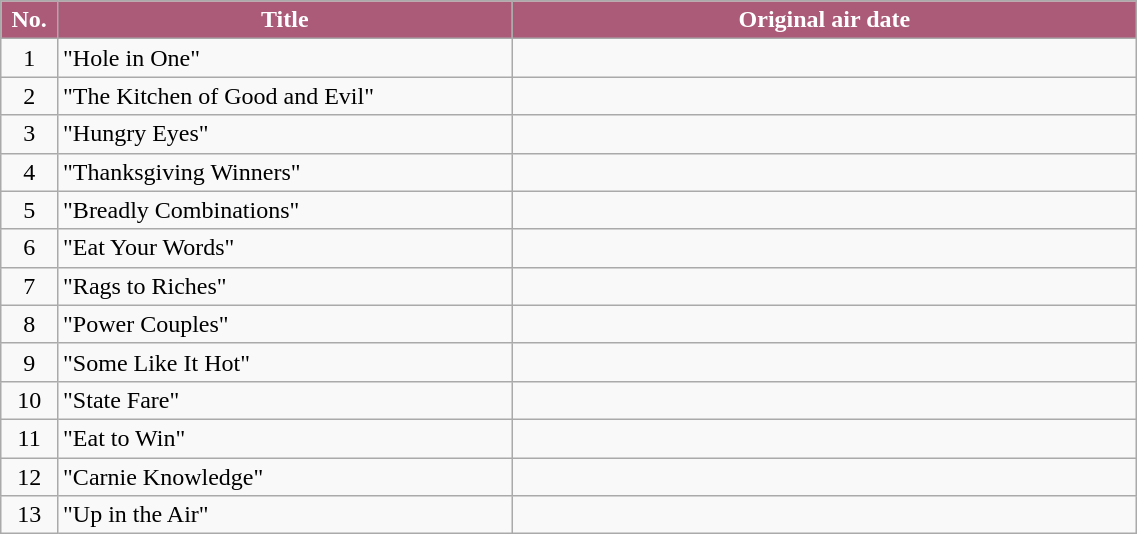<table class="wikitable plainrowheaders" style="width:60%;">
<tr>
<th style="background-color: #ab5b78; color: #FFFFFF;" width=5%>No.</th>
<th style="background-color: #ab5b78; color: #FFFFFF;" width=40%>Title</th>
<th style="background-color: #ab5b78; color: #FFFFFF;">Original air date</th>
</tr>
<tr>
<td style="text-align:center">1</td>
<td>"Hole in One"</td>
<td style="text-align:center"></td>
</tr>
<tr>
<td style="text-align:center">2</td>
<td>"The Kitchen of Good and Evil"</td>
<td style="text-align:center"></td>
</tr>
<tr>
<td style="text-align:center">3</td>
<td>"Hungry Eyes"</td>
<td style="text-align:center"></td>
</tr>
<tr>
<td style="text-align:center">4</td>
<td>"Thanksgiving Winners"</td>
<td style="text-align:center"></td>
</tr>
<tr>
<td style="text-align:center">5</td>
<td>"Breadly Combinations"</td>
<td style="text-align:center"></td>
</tr>
<tr>
<td style="text-align:center">6</td>
<td>"Eat Your Words"</td>
<td style="text-align:center"></td>
</tr>
<tr>
<td style="text-align:center">7</td>
<td>"Rags to Riches"</td>
<td style="text-align:center"></td>
</tr>
<tr>
<td style="text-align:center">8</td>
<td>"Power Couples"</td>
<td style="text-align:center"></td>
</tr>
<tr>
<td style="text-align:center">9</td>
<td>"Some Like It Hot"</td>
<td style="text-align:center"></td>
</tr>
<tr>
<td style="text-align:center">10</td>
<td>"State Fare"</td>
<td style="text-align:center"></td>
</tr>
<tr>
<td style="text-align:center">11</td>
<td>"Eat to Win"</td>
<td style="text-align:center"></td>
</tr>
<tr>
<td style="text-align:center">12</td>
<td>"Carnie Knowledge"</td>
<td style="text-align:center"></td>
</tr>
<tr>
<td style="text-align:center">13</td>
<td>"Up in the Air"</td>
<td style="text-align:center"></td>
</tr>
</table>
